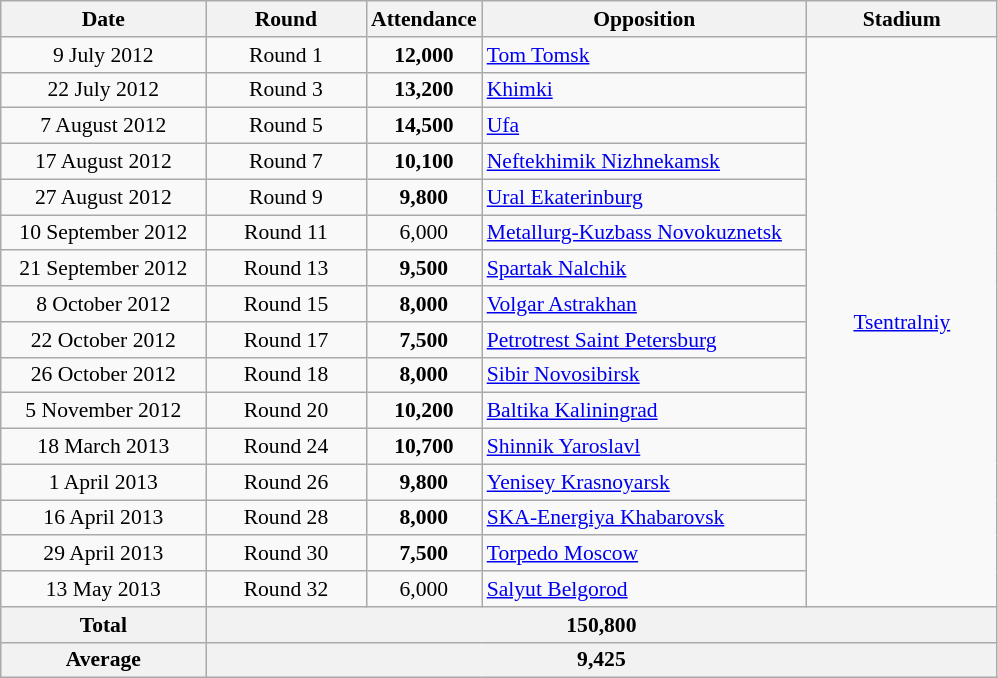<table class="wikitable" style="text-align: center; font-size:90%">
<tr>
<th width=130>Date</th>
<th width=100>Round</th>
<th width=70>Attendance</th>
<th width=210>Opposition</th>
<th width=120>Stadium</th>
</tr>
<tr>
<td>9 July 2012</td>
<td>Round 1</td>
<td><strong>12,000</strong></td>
<td align=left><a href='#'>Tom Tomsk</a></td>
<td rowspan=16><a href='#'>Tsentralniy</a></td>
</tr>
<tr>
<td>22 July 2012</td>
<td>Round 3</td>
<td><strong>13,200</strong></td>
<td align=left><a href='#'>Khimki</a></td>
</tr>
<tr>
<td>7 August 2012</td>
<td>Round 5</td>
<td><strong>14,500</strong></td>
<td align=left><a href='#'>Ufa</a></td>
</tr>
<tr>
<td>17 August 2012</td>
<td>Round 7</td>
<td><strong>10,100</strong></td>
<td align=left><a href='#'>Neftekhimik Nizhnekamsk</a></td>
</tr>
<tr>
<td>27 August 2012</td>
<td>Round 9</td>
<td><strong>9,800</strong></td>
<td align=left><a href='#'>Ural Ekaterinburg</a></td>
</tr>
<tr>
<td>10 September 2012</td>
<td>Round 11</td>
<td>6,000</td>
<td align=left><a href='#'>Metallurg-Kuzbass Novokuznetsk</a></td>
</tr>
<tr>
<td>21 September 2012</td>
<td>Round 13</td>
<td><strong>9,500</strong></td>
<td align=left><a href='#'>Spartak Nalchik</a></td>
</tr>
<tr>
<td>8 October 2012</td>
<td>Round 15</td>
<td><strong>8,000</strong></td>
<td align=left><a href='#'>Volgar Astrakhan</a></td>
</tr>
<tr>
<td>22 October 2012</td>
<td>Round 17</td>
<td><strong>7,500</strong></td>
<td align=left><a href='#'>Petrotrest Saint Petersburg</a></td>
</tr>
<tr>
<td>26 October 2012</td>
<td>Round 18</td>
<td><strong>8,000</strong></td>
<td align=left><a href='#'>Sibir Novosibirsk</a></td>
</tr>
<tr>
<td>5 November 2012</td>
<td>Round 20</td>
<td><strong>10,200</strong></td>
<td align=left><a href='#'>Baltika Kaliningrad</a></td>
</tr>
<tr>
<td>18 March 2013</td>
<td>Round 24</td>
<td><strong>10,700</strong></td>
<td align=left><a href='#'>Shinnik Yaroslavl</a></td>
</tr>
<tr>
<td>1 April 2013</td>
<td>Round 26</td>
<td><strong>9,800</strong></td>
<td align=left><a href='#'>Yenisey Krasnoyarsk</a></td>
</tr>
<tr>
<td>16 April 2013</td>
<td>Round 28</td>
<td><strong>8,000</strong></td>
<td align=left><a href='#'>SKA-Energiya Khabarovsk</a></td>
</tr>
<tr>
<td>29 April 2013</td>
<td>Round 30</td>
<td><strong>7,500</strong></td>
<td align=left><a href='#'>Torpedo Moscow</a></td>
</tr>
<tr>
<td>13 May 2013</td>
<td>Round 32</td>
<td>6,000</td>
<td align=left><a href='#'>Salyut Belgorod</a></td>
</tr>
<tr>
<td bgcolor=#F2F2F2><strong>Total</strong></td>
<td colspan=4 bgcolor=#F2F2F2><strong>150,800</strong></td>
</tr>
<tr>
<td bgcolor=#F2F2F2><strong>Average</strong></td>
<td colspan=4 bgcolor=#F2F2F2><strong>9,425</strong></td>
</tr>
</table>
